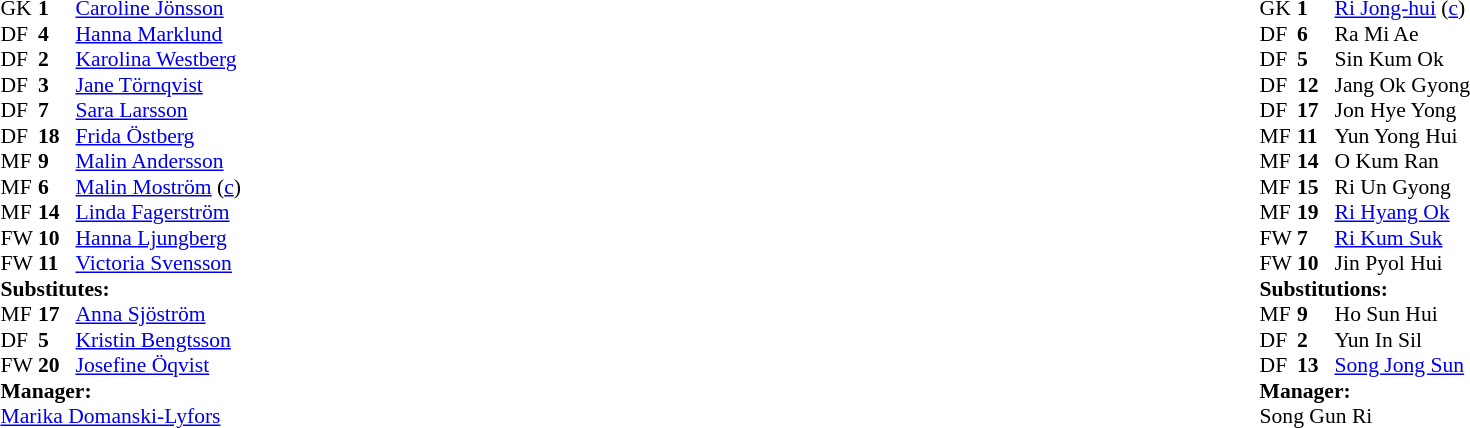<table width="100%">
<tr>
<td valign="top" width="40%"><br><table style="font-size:90%" cellspacing="0" cellpadding="0">
<tr>
<th width=25></th>
<th width=25></th>
</tr>
<tr>
<td>GK</td>
<td><strong>1</strong></td>
<td><a href='#'>Caroline Jönsson</a></td>
</tr>
<tr>
<td>DF</td>
<td><strong>4</strong></td>
<td><a href='#'>Hanna Marklund</a></td>
</tr>
<tr>
<td>DF</td>
<td><strong>2</strong></td>
<td><a href='#'>Karolina Westberg</a> </td>
<td></td>
</tr>
<tr>
<td>DF</td>
<td><strong>3</strong></td>
<td><a href='#'>Jane Törnqvist</a></td>
</tr>
<tr>
<td>DF</td>
<td><strong>7</strong></td>
<td><a href='#'>Sara Larsson</a></td>
</tr>
<tr>
<td>DF</td>
<td><strong>18</strong></td>
<td><a href='#'>Frida Östberg</a></td>
</tr>
<tr>
<td>MF</td>
<td><strong>9</strong></td>
<td><a href='#'>Malin Andersson</a></td>
<td></td>
<td></td>
</tr>
<tr>
<td>MF</td>
<td><strong>6</strong></td>
<td><a href='#'>Malin Moström</a> (<a href='#'>c</a>)</td>
</tr>
<tr>
<td>MF</td>
<td><strong>14</strong></td>
<td><a href='#'>Linda Fagerström</a></td>
<td></td>
<td></td>
</tr>
<tr>
<td>FW</td>
<td><strong>10</strong></td>
<td><a href='#'>Hanna Ljungberg</a></td>
<td></td>
<td></td>
</tr>
<tr>
<td>FW</td>
<td><strong>11</strong></td>
<td><a href='#'>Victoria Svensson</a></td>
</tr>
<tr>
<td colspan=3><strong>Substitutes:</strong></td>
</tr>
<tr>
<td>MF</td>
<td><strong>17</strong></td>
<td><a href='#'>Anna Sjöström</a></td>
<td></td>
<td></td>
</tr>
<tr>
<td>DF</td>
<td><strong>5</strong></td>
<td><a href='#'>Kristin Bengtsson</a></td>
<td></td>
<td></td>
</tr>
<tr>
<td>FW</td>
<td><strong>20</strong></td>
<td><a href='#'>Josefine Öqvist</a></td>
<td></td>
<td></td>
</tr>
<tr>
<td colspan=3><strong>Manager:</strong></td>
</tr>
<tr>
<td colspan=4><a href='#'>Marika Domanski-Lyfors</a></td>
</tr>
</table>
</td>
<td valign="top" width="50%"><br><table style="font-size: 90%" cellspacing="0" cellpadding="0" align="center">
<tr>
<th width=25></th>
<th width=25></th>
</tr>
<tr>
<td>GK</td>
<td><strong>1</strong></td>
<td><a href='#'>Ri Jong-hui</a> (<a href='#'>c</a>)</td>
</tr>
<tr>
<td>DF</td>
<td><strong>6</strong></td>
<td>Ra Mi Ae</td>
<td></td>
<td></td>
</tr>
<tr>
<td>DF</td>
<td><strong>5</strong></td>
<td>Sin Kum Ok</td>
<td></td>
<td></td>
</tr>
<tr>
<td>DF</td>
<td><strong>12</strong></td>
<td>Jang Ok Gyong</td>
<td></td>
</tr>
<tr>
<td>DF</td>
<td><strong>17</strong></td>
<td>Jon Hye Yong</td>
</tr>
<tr>
<td>MF</td>
<td><strong>11</strong></td>
<td>Yun Yong Hui</td>
<td></td>
<td></td>
</tr>
<tr>
<td>MF</td>
<td><strong>14</strong></td>
<td>O Kum Ran</td>
</tr>
<tr>
<td>MF</td>
<td><strong>15</strong></td>
<td>Ri Un Gyong</td>
</tr>
<tr>
<td>MF</td>
<td><strong>19</strong></td>
<td><a href='#'>Ri Hyang Ok</a></td>
</tr>
<tr>
<td>FW</td>
<td><strong>7</strong></td>
<td><a href='#'>Ri Kum Suk</a></td>
</tr>
<tr>
<td>FW</td>
<td><strong>10</strong></td>
<td>Jin Pyol Hui</td>
</tr>
<tr>
<td colspan=3><strong>Substitutions:</strong></td>
</tr>
<tr>
<td>MF</td>
<td><strong>9</strong></td>
<td>Ho Sun Hui</td>
<td></td>
<td></td>
</tr>
<tr>
<td>DF</td>
<td><strong>2</strong></td>
<td>Yun In Sil</td>
<td></td>
<td></td>
</tr>
<tr>
<td>DF</td>
<td><strong>13</strong></td>
<td><a href='#'>Song Jong Sun</a></td>
<td></td>
<td></td>
</tr>
<tr>
<td colspan=3><strong>Manager:</strong></td>
</tr>
<tr>
<td colspan=4>Song Gun Ri</td>
</tr>
</table>
</td>
</tr>
</table>
